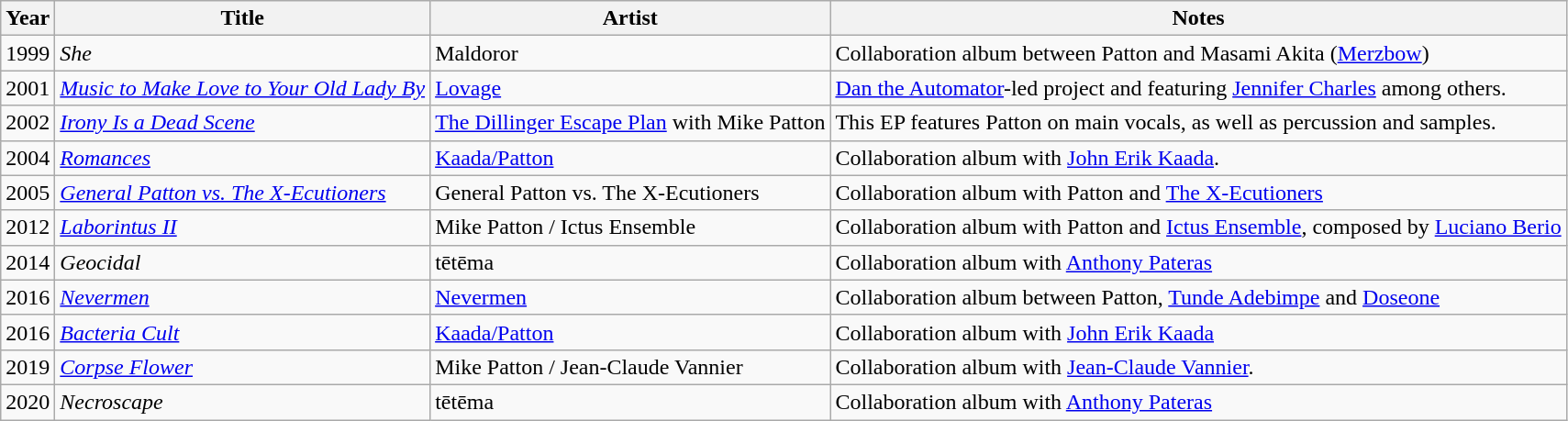<table class="wikitable">
<tr>
<th>Year</th>
<th>Title</th>
<th>Artist</th>
<th>Notes</th>
</tr>
<tr>
<td>1999</td>
<td><em>She</em></td>
<td>Maldoror</td>
<td>Collaboration album between Patton and Masami Akita (<a href='#'>Merzbow</a>)</td>
</tr>
<tr>
<td>2001</td>
<td><em><a href='#'>Music to Make Love to Your Old Lady By</a></em></td>
<td><a href='#'>Lovage</a></td>
<td><a href='#'>Dan the Automator</a>-led project and featuring <a href='#'>Jennifer Charles</a> among others.</td>
</tr>
<tr>
<td>2002</td>
<td><em><a href='#'>Irony Is a Dead Scene</a></em></td>
<td><a href='#'>The Dillinger Escape Plan</a> with Mike Patton</td>
<td>This EP features Patton on main vocals, as well as percussion and samples.</td>
</tr>
<tr>
<td>2004</td>
<td><em><a href='#'>Romances</a></em></td>
<td><a href='#'>Kaada/Patton</a></td>
<td>Collaboration album with <a href='#'>John Erik Kaada</a>.</td>
</tr>
<tr>
<td>2005</td>
<td><em><a href='#'>General Patton vs. The X-Ecutioners</a></em></td>
<td>General Patton vs. The X-Ecutioners</td>
<td>Collaboration album with Patton and <a href='#'>The X-Ecutioners</a></td>
</tr>
<tr>
<td>2012</td>
<td><em><a href='#'>Laborintus II</a></em></td>
<td>Mike Patton / Ictus Ensemble</td>
<td>Collaboration album with Patton and <a href='#'>Ictus Ensemble</a>, composed by <a href='#'>Luciano Berio</a></td>
</tr>
<tr>
<td>2014</td>
<td><em>Geocidal</em></td>
<td>tētēma</td>
<td>Collaboration album with <a href='#'>Anthony Pateras</a></td>
</tr>
<tr>
<td>2016</td>
<td><em><a href='#'>Nevermen</a></em></td>
<td><a href='#'>Nevermen</a></td>
<td>Collaboration album between Patton, <a href='#'>Tunde Adebimpe</a> and <a href='#'>Doseone</a></td>
</tr>
<tr>
<td>2016</td>
<td><em><a href='#'>Bacteria Cult</a></em></td>
<td><a href='#'>Kaada/Patton</a></td>
<td>Collaboration album with <a href='#'>John Erik Kaada</a></td>
</tr>
<tr>
<td>2019</td>
<td><em><a href='#'>Corpse Flower</a></em></td>
<td>Mike Patton / Jean-Claude Vannier</td>
<td>Collaboration album with <a href='#'>Jean-Claude Vannier</a>.</td>
</tr>
<tr>
<td>2020</td>
<td><em>Necroscape</em></td>
<td>tētēma</td>
<td>Collaboration album with <a href='#'>Anthony Pateras</a></td>
</tr>
</table>
